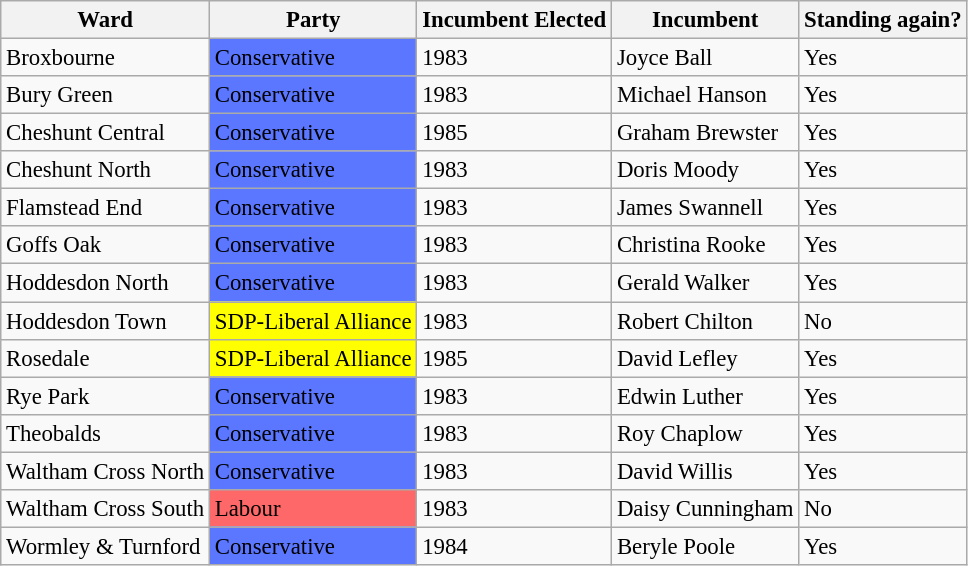<table class="wikitable" style="font-size: 95%;">
<tr>
<th>Ward</th>
<th>Party</th>
<th>Incumbent Elected</th>
<th>Incumbent</th>
<th>Standing again?</th>
</tr>
<tr>
<td>Broxbourne</td>
<td bgcolor="5B76FF">Conservative</td>
<td>1983</td>
<td>Joyce Ball</td>
<td>Yes</td>
</tr>
<tr>
<td>Bury Green</td>
<td bgcolor="5B76FF">Conservative</td>
<td>1983</td>
<td>Michael Hanson</td>
<td>Yes</td>
</tr>
<tr>
<td>Cheshunt Central</td>
<td bgcolor="5B76FF">Conservative</td>
<td>1985</td>
<td>Graham Brewster</td>
<td>Yes</td>
</tr>
<tr>
<td>Cheshunt North</td>
<td bgcolor="5B76FF">Conservative</td>
<td>1983</td>
<td>Doris Moody</td>
<td>Yes</td>
</tr>
<tr>
<td>Flamstead End</td>
<td bgcolor="5B76FF">Conservative</td>
<td>1983</td>
<td>James Swannell</td>
<td>Yes</td>
</tr>
<tr>
<td>Goffs Oak</td>
<td bgcolor="5B76FF">Conservative</td>
<td>1983</td>
<td>Christina Rooke</td>
<td>Yes</td>
</tr>
<tr>
<td>Hoddesdon North</td>
<td bgcolor="5B76FF">Conservative</td>
<td>1983</td>
<td>Gerald Walker</td>
<td>Yes</td>
</tr>
<tr>
<td>Hoddesdon Town</td>
<td bgcolor=yellow>SDP-Liberal Alliance</td>
<td>1983</td>
<td>Robert Chilton</td>
<td>No</td>
</tr>
<tr>
<td>Rosedale</td>
<td bgcolor=yellow>SDP-Liberal Alliance</td>
<td>1985</td>
<td>David Lefley</td>
<td>Yes</td>
</tr>
<tr>
<td>Rye Park</td>
<td bgcolor="5B76FF">Conservative</td>
<td>1983</td>
<td>Edwin Luther</td>
<td>Yes</td>
</tr>
<tr>
<td>Theobalds</td>
<td bgcolor="5B76FF">Conservative</td>
<td>1983</td>
<td>Roy Chaplow</td>
<td>Yes</td>
</tr>
<tr>
<td>Waltham Cross North</td>
<td bgcolor="5B76FF">Conservative</td>
<td>1983</td>
<td>David Willis</td>
<td>Yes</td>
</tr>
<tr>
<td>Waltham Cross South</td>
<td bgcolor="FF6868">Labour</td>
<td>1983</td>
<td>Daisy Cunningham</td>
<td>No</td>
</tr>
<tr>
<td>Wormley & Turnford</td>
<td bgcolor="5B76FF">Conservative</td>
<td>1984</td>
<td>Beryle Poole</td>
<td>Yes</td>
</tr>
</table>
